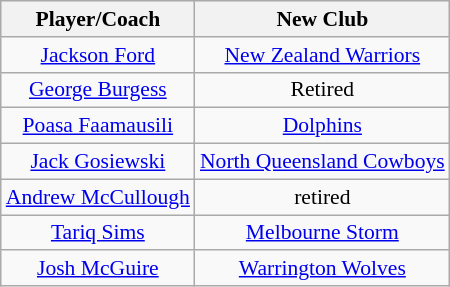<table class="wikitable sortable" style="text-align: center; font-size:90%">
<tr style="background:#efefef;">
<th>Player/Coach</th>
<th>New Club</th>
</tr>
<tr>
<td><a href='#'>Jackson Ford</a></td>
<td><a href='#'>New Zealand Warriors</a></td>
</tr>
<tr>
<td><a href='#'>George Burgess</a></td>
<td>Retired</td>
</tr>
<tr>
<td><a href='#'>Poasa Faamausili</a></td>
<td><a href='#'>Dolphins</a></td>
</tr>
<tr>
<td><a href='#'>Jack Gosiewski</a></td>
<td><a href='#'>North Queensland Cowboys</a></td>
</tr>
<tr>
<td><a href='#'>Andrew McCullough</a></td>
<td>retired</td>
</tr>
<tr>
<td><a href='#'>Tariq Sims</a></td>
<td><a href='#'>Melbourne Storm</a></td>
</tr>
<tr>
<td><a href='#'>Josh McGuire</a></td>
<td><a href='#'>Warrington Wolves</a></td>
</tr>
</table>
